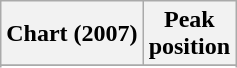<table class="wikitable sortable">
<tr>
<th>Chart (2007)</th>
<th>Peak <br> position</th>
</tr>
<tr>
</tr>
<tr>
</tr>
<tr>
</tr>
<tr>
</tr>
<tr>
</tr>
</table>
